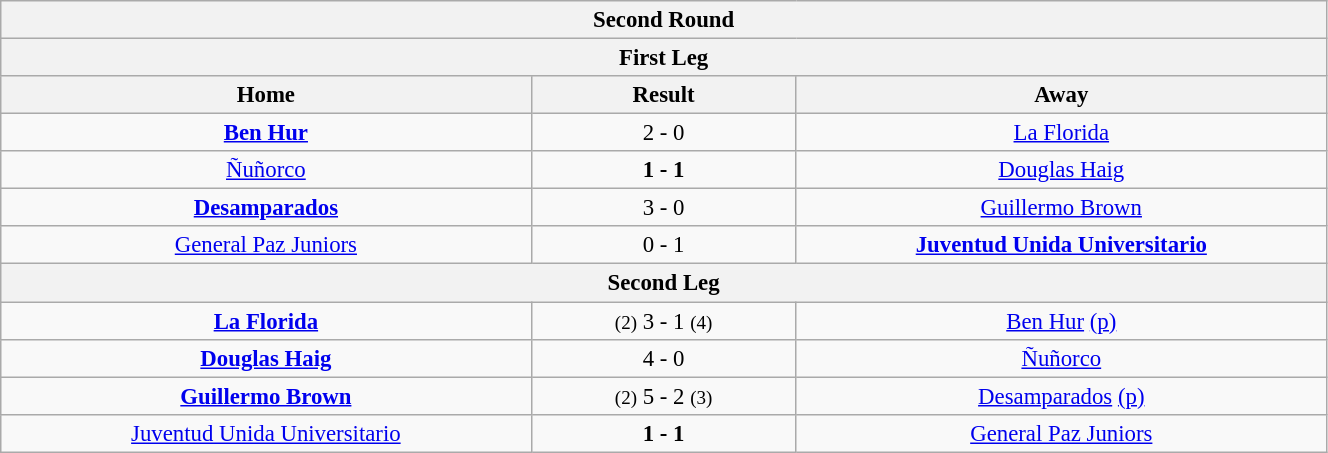<table align=center class="wikitable collapsible collapsed" style="font-size:95%; text-align: center; width: 70%;">
<tr>
<th colspan=100% style="with: 100%;" align=center>Second Round</th>
</tr>
<tr>
<th colspan=100% style="with: 75%;" align=center>First Leg</th>
</tr>
<tr>
<th width=30%>Home</th>
<th width=15%>Result</th>
<th width=30%>Away</th>
</tr>
<tr align=center>
<td><strong><a href='#'>Ben Hur</a></strong></td>
<td>2 - 0</td>
<td><a href='#'>La Florida</a></td>
</tr>
<tr align=center>
<td><a href='#'>Ñuñorco</a></td>
<td><strong>1 - 1</strong></td>
<td><a href='#'>Douglas Haig</a></td>
</tr>
<tr align=center>
<td><strong><a href='#'>Desamparados</a></strong></td>
<td>3 - 0</td>
<td><a href='#'>Guillermo Brown</a></td>
</tr>
<tr align=center>
<td><a href='#'>General Paz Juniors</a></td>
<td>0 - 1</td>
<td><strong><a href='#'>Juventud Unida Universitario</a></strong></td>
</tr>
<tr>
<th colspan="100%"  style="with:75%; text-align:center;">Second Leg</th>
</tr>
<tr align=center>
<td><strong><a href='#'>La Florida</a></strong></td>
<td><small>(2)</small> 3 - 1 <small>(4)</small></td>
<td><a href='#'>Ben Hur</a> <a href='#'>(p)</a></td>
</tr>
<tr align=center>
<td><strong><a href='#'>Douglas Haig</a></strong></td>
<td>4 - 0</td>
<td><a href='#'>Ñuñorco</a></td>
</tr>
<tr align=center>
<td><strong><a href='#'>Guillermo Brown</a></strong></td>
<td><small>(2)</small> 5 - 2 <small>(3)</small></td>
<td><a href='#'>Desamparados</a> <a href='#'>(p)</a></td>
</tr>
<tr align=center>
<td><a href='#'>Juventud Unida Universitario</a></td>
<td><strong> 1 - 1 </strong></td>
<td><a href='#'>General Paz Juniors</a></td>
</tr>
</table>
